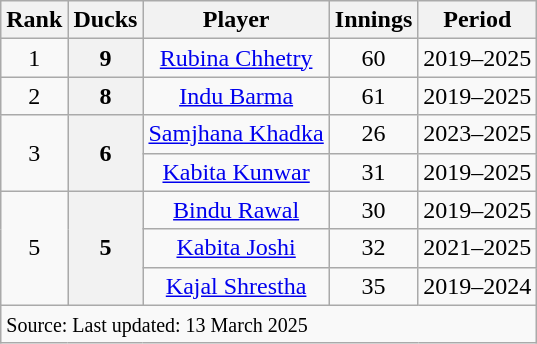<table class="wikitable" style="text-align: center;">
<tr>
<th>Rank</th>
<th>Ducks</th>
<th>Player</th>
<th>Innings</th>
<th>Period</th>
</tr>
<tr>
<td>1</td>
<th>9</th>
<td><a href='#'>Rubina Chhetry</a></td>
<td>60</td>
<td>2019–2025</td>
</tr>
<tr>
<td>2</td>
<th>8</th>
<td><a href='#'>Indu Barma</a></td>
<td>61</td>
<td>2019–2025</td>
</tr>
<tr>
<td rowspan="2">3</td>
<th rowspan="2">6</th>
<td><a href='#'>Samjhana Khadka</a></td>
<td>26</td>
<td>2023–2025</td>
</tr>
<tr>
<td><a href='#'>Kabita Kunwar</a></td>
<td>31</td>
<td>2019–2025</td>
</tr>
<tr>
<td rowspan="3">5</td>
<th rowspan="3">5</th>
<td><a href='#'>Bindu Rawal</a></td>
<td>30</td>
<td>2019–2025</td>
</tr>
<tr>
<td><a href='#'>Kabita Joshi</a></td>
<td>32</td>
<td>2021–2025</td>
</tr>
<tr>
<td><a href='#'>Kajal Shrestha</a></td>
<td>35</td>
<td>2019–2024</td>
</tr>
<tr>
<td colspan="5" style="text-align:left;"><small>Source:  Last updated: 13 March 2025</small></td>
</tr>
</table>
